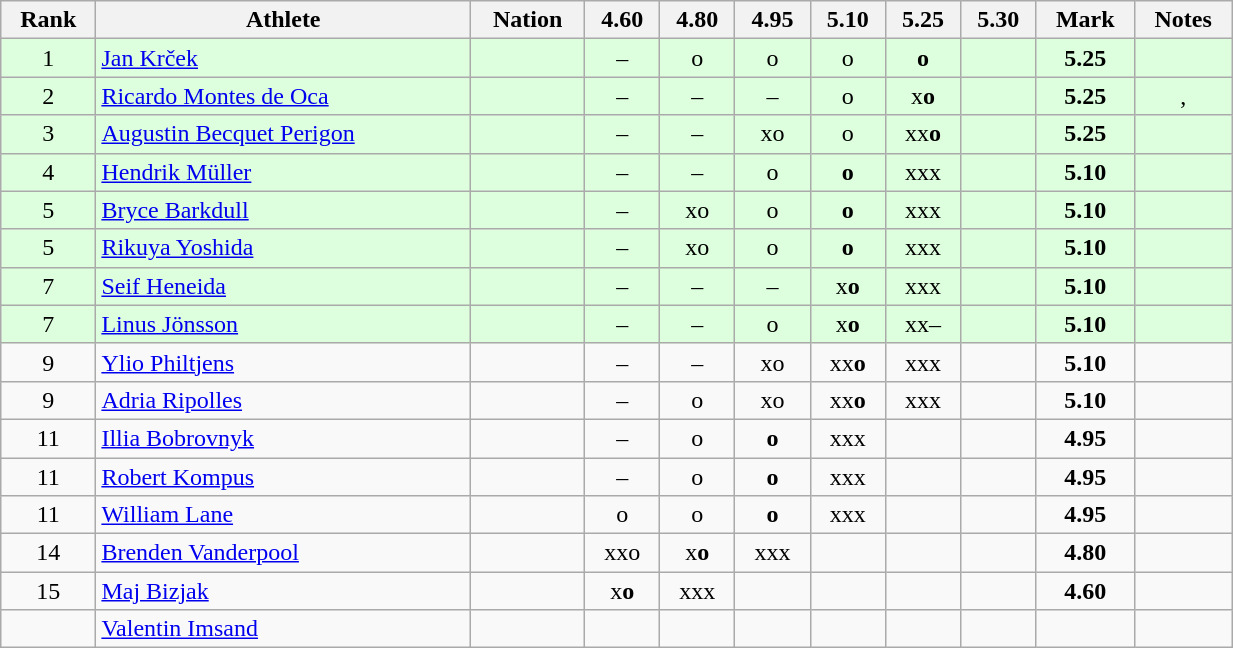<table class="wikitable sortable" style="text-align:center;width: 65%;">
<tr>
<th scope="col">Rank</th>
<th scope="col">Athlete</th>
<th scope="col">Nation</th>
<th scope="col">4.60</th>
<th scope="col">4.80</th>
<th scope="col">4.95</th>
<th scope="col">5.10</th>
<th scope="col">5.25</th>
<th scope="col">5.30</th>
<th scope="col">Mark</th>
<th scope="col">Notes</th>
</tr>
<tr bgcolor=ddffdd>
<td>1</td>
<td align=left><a href='#'>Jan Krček</a></td>
<td align=left></td>
<td>–</td>
<td>o</td>
<td>o</td>
<td>o</td>
<td><strong>o</strong></td>
<td></td>
<td><strong>5.25</strong></td>
<td></td>
</tr>
<tr bgcolor=ddffdd>
<td>2</td>
<td align=left><a href='#'>Ricardo Montes de Oca</a></td>
<td align=left></td>
<td>–</td>
<td>–</td>
<td>–</td>
<td>o</td>
<td>x<strong>o</strong></td>
<td></td>
<td><strong>5.25</strong></td>
<td>, </td>
</tr>
<tr bgcolor=ddffdd>
<td>3</td>
<td align=left><a href='#'>Augustin Becquet Perigon</a></td>
<td align=left></td>
<td>–</td>
<td>–</td>
<td>xo</td>
<td>o</td>
<td>xx<strong>o</strong></td>
<td></td>
<td><strong>5.25</strong></td>
<td></td>
</tr>
<tr bgcolor=ddffdd>
<td>4</td>
<td align=left><a href='#'>Hendrik Müller</a></td>
<td align=left></td>
<td>–</td>
<td>–</td>
<td>o</td>
<td><strong>o</strong></td>
<td>xxx</td>
<td></td>
<td><strong>5.10</strong></td>
<td></td>
</tr>
<tr bgcolor=ddffdd>
<td>5</td>
<td align=left><a href='#'>Bryce Barkdull</a></td>
<td align=left></td>
<td>–</td>
<td>xo</td>
<td>o</td>
<td><strong>o</strong></td>
<td>xxx</td>
<td></td>
<td><strong>5.10</strong></td>
<td></td>
</tr>
<tr bgcolor=ddffdd>
<td>5</td>
<td align=left><a href='#'>Rikuya Yoshida</a></td>
<td align=left></td>
<td>–</td>
<td>xo</td>
<td>o</td>
<td><strong>o</strong></td>
<td>xxx</td>
<td></td>
<td><strong>5.10</strong></td>
<td></td>
</tr>
<tr bgcolor=ddffdd>
<td>7</td>
<td align=left><a href='#'>Seif Heneida</a></td>
<td align=left></td>
<td>–</td>
<td>–</td>
<td>–</td>
<td>x<strong>o</strong></td>
<td>xxx</td>
<td></td>
<td><strong>5.10</strong></td>
<td></td>
</tr>
<tr bgcolor=ddffdd>
<td>7</td>
<td align=left><a href='#'>Linus Jönsson</a></td>
<td align=left></td>
<td>–</td>
<td>–</td>
<td>o</td>
<td>x<strong>o</strong></td>
<td>xx–</td>
<td></td>
<td><strong>5.10</strong></td>
<td></td>
</tr>
<tr>
<td>9</td>
<td align=left><a href='#'>Ylio Philtjens</a></td>
<td align=left></td>
<td>–</td>
<td>–</td>
<td>xo</td>
<td>xx<strong>o</strong></td>
<td>xxx</td>
<td></td>
<td><strong>5.10</strong></td>
<td></td>
</tr>
<tr>
<td>9</td>
<td align=left><a href='#'>Adria Ripolles</a></td>
<td align=left></td>
<td>–</td>
<td>o</td>
<td>xo</td>
<td>xx<strong>o</strong></td>
<td>xxx</td>
<td></td>
<td><strong>5.10</strong></td>
<td></td>
</tr>
<tr>
<td>11</td>
<td align=left><a href='#'>Illia Bobrovnyk</a></td>
<td align=left></td>
<td>–</td>
<td>o</td>
<td><strong>o</strong></td>
<td>xxx</td>
<td></td>
<td></td>
<td><strong>4.95</strong></td>
<td></td>
</tr>
<tr>
<td>11</td>
<td align=left><a href='#'>Robert Kompus</a></td>
<td align=left></td>
<td>–</td>
<td>o</td>
<td><strong>o</strong></td>
<td>xxx</td>
<td></td>
<td></td>
<td><strong>4.95</strong></td>
<td></td>
</tr>
<tr>
<td>11</td>
<td align=left><a href='#'>William Lane</a></td>
<td align=left></td>
<td>o</td>
<td>o</td>
<td><strong>o</strong></td>
<td>xxx</td>
<td></td>
<td></td>
<td><strong>4.95</strong></td>
<td></td>
</tr>
<tr>
<td>14</td>
<td align=left><a href='#'>Brenden Vanderpool</a></td>
<td align=left></td>
<td>xxo</td>
<td>x<strong>o</strong></td>
<td>xxx</td>
<td></td>
<td></td>
<td></td>
<td><strong>4.80</strong></td>
<td></td>
</tr>
<tr>
<td>15</td>
<td align=left><a href='#'>Maj Bizjak</a></td>
<td align=left></td>
<td>x<strong>o</strong></td>
<td>xxx</td>
<td></td>
<td></td>
<td></td>
<td></td>
<td><strong>4.60</strong></td>
<td></td>
</tr>
<tr>
<td></td>
<td align=left><a href='#'>Valentin Imsand</a></td>
<td align=left></td>
<td></td>
<td></td>
<td></td>
<td></td>
<td></td>
<td></td>
<td></td>
<td></td>
</tr>
</table>
